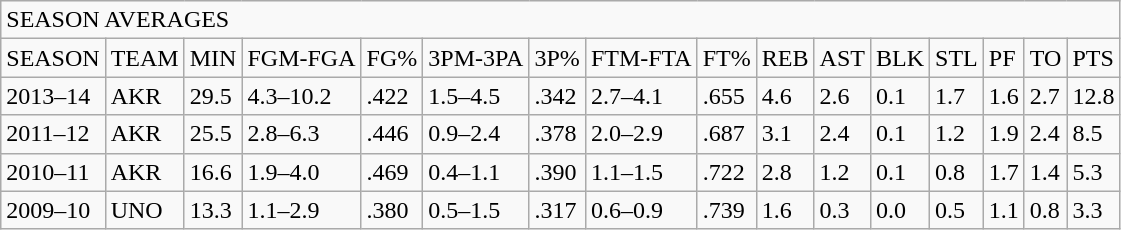<table class="wikitable">
<tr>
<td colspan="16">SEASON AVERAGES</td>
</tr>
<tr>
<td>SEASON</td>
<td>TEAM</td>
<td>MIN</td>
<td>FGM-FGA</td>
<td>FG%</td>
<td>3PM-3PA</td>
<td>3P%</td>
<td>FTM-FTA</td>
<td>FT%</td>
<td>REB</td>
<td>AST</td>
<td>BLK</td>
<td>STL</td>
<td>PF</td>
<td>TO</td>
<td>PTS</td>
</tr>
<tr>
<td>2013–14</td>
<td>AKR</td>
<td>29.5</td>
<td>4.3–10.2</td>
<td>.422</td>
<td>1.5–4.5</td>
<td>.342</td>
<td>2.7–4.1</td>
<td>.655</td>
<td>4.6</td>
<td>2.6</td>
<td>0.1</td>
<td>1.7</td>
<td>1.6</td>
<td>2.7</td>
<td>12.8</td>
</tr>
<tr>
<td>2011–12</td>
<td>AKR</td>
<td>25.5</td>
<td>2.8–6.3</td>
<td>.446</td>
<td>0.9–2.4</td>
<td>.378</td>
<td>2.0–2.9</td>
<td>.687</td>
<td>3.1</td>
<td>2.4</td>
<td>0.1</td>
<td>1.2</td>
<td>1.9</td>
<td>2.4</td>
<td>8.5</td>
</tr>
<tr>
<td>2010–11</td>
<td>AKR</td>
<td>16.6</td>
<td>1.9–4.0</td>
<td>.469</td>
<td>0.4–1.1</td>
<td>.390</td>
<td>1.1–1.5</td>
<td>.722</td>
<td>2.8</td>
<td>1.2</td>
<td>0.1</td>
<td>0.8</td>
<td>1.7</td>
<td>1.4</td>
<td>5.3</td>
</tr>
<tr>
<td>2009–10</td>
<td>UNO</td>
<td>13.3</td>
<td>1.1–2.9</td>
<td>.380</td>
<td>0.5–1.5</td>
<td>.317</td>
<td>0.6–0.9</td>
<td>.739</td>
<td>1.6</td>
<td>0.3</td>
<td>0.0</td>
<td>0.5</td>
<td>1.1</td>
<td>0.8</td>
<td>3.3</td>
</tr>
</table>
